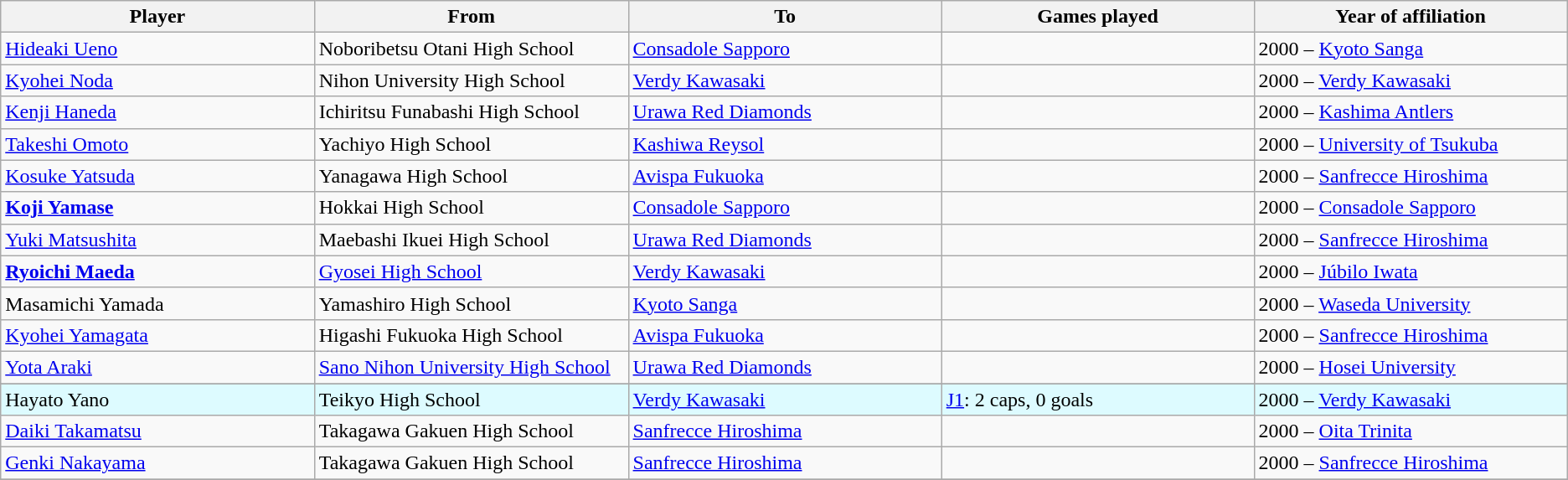<table class="wikitable sortable mw-collapsible" style="text-align:left;">
<tr>
<th width=250px>Player</th>
<th width=250px>From</th>
<th width=250px>To</th>
<th width=250px>Games played</th>
<th width=250px>Year of affiliation</th>
</tr>
<tr>
<td><a href='#'>Hideaki Ueno</a></td>
<td>Noboribetsu Otani High School</td>
<td><a href='#'>Consadole Sapporo</a></td>
<td></td>
<td>2000 – <a href='#'>Kyoto Sanga</a></td>
</tr>
<tr>
<td><a href='#'>Kyohei Noda</a></td>
<td>Nihon University High School</td>
<td><a href='#'>Verdy Kawasaki</a></td>
<td></td>
<td>2000 – <a href='#'>Verdy Kawasaki</a></td>
</tr>
<tr>
<td><a href='#'>Kenji Haneda</a></td>
<td>Ichiritsu Funabashi High School</td>
<td><a href='#'>Urawa Red Diamonds</a></td>
<td></td>
<td>2000 – <a href='#'>Kashima Antlers</a></td>
</tr>
<tr>
<td><a href='#'>Takeshi Omoto</a></td>
<td>Yachiyo High School</td>
<td><a href='#'>Kashiwa Reysol</a></td>
<td></td>
<td>2000 – <a href='#'>University of Tsukuba</a></td>
</tr>
<tr>
<td><a href='#'>Kosuke Yatsuda</a></td>
<td>Yanagawa High School</td>
<td><a href='#'>Avispa Fukuoka</a></td>
<td></td>
<td>2000 – <a href='#'>Sanfrecce Hiroshima</a></td>
</tr>
<tr>
<td><strong><a href='#'>Koji Yamase</a></strong></td>
<td>Hokkai High School</td>
<td><a href='#'>Consadole Sapporo</a></td>
<td></td>
<td>2000 – <a href='#'>Consadole Sapporo</a></td>
</tr>
<tr>
<td><a href='#'>Yuki Matsushita</a></td>
<td>Maebashi Ikuei High School</td>
<td><a href='#'>Urawa Red Diamonds</a></td>
<td></td>
<td>2000 – <a href='#'>Sanfrecce Hiroshima</a></td>
</tr>
<tr>
<td><strong><a href='#'>Ryoichi Maeda</a></strong></td>
<td><a href='#'>Gyosei High School</a></td>
<td><a href='#'>Verdy Kawasaki</a></td>
<td></td>
<td>2000 – <a href='#'>Júbilo Iwata</a></td>
</tr>
<tr>
<td>Masamichi Yamada</td>
<td>Yamashiro High School</td>
<td><a href='#'>Kyoto Sanga</a></td>
<td></td>
<td>2000 – <a href='#'>Waseda University</a></td>
</tr>
<tr>
<td><a href='#'>Kyohei Yamagata</a></td>
<td>Higashi Fukuoka High School</td>
<td><a href='#'>Avispa Fukuoka</a></td>
<td></td>
<td>2000 – <a href='#'>Sanfrecce Hiroshima</a></td>
</tr>
<tr>
<td><a href='#'>Yota Araki</a></td>
<td><a href='#'>Sano Nihon University High School</a></td>
<td><a href='#'>Urawa Red Diamonds</a></td>
<td></td>
<td>2000 – <a href='#'>Hosei University</a></td>
</tr>
<tr>
</tr>
<tr style="background:#DDFBFF;">
<td>Hayato Yano</td>
<td>Teikyo High School</td>
<td><a href='#'>Verdy Kawasaki</a></td>
<td><a href='#'>J1</a>: 2 caps, 0 goals</td>
<td>2000 – <a href='#'>Verdy Kawasaki</a></td>
</tr>
<tr>
<td><a href='#'>Daiki Takamatsu</a></td>
<td>Takagawa Gakuen High School</td>
<td><a href='#'>Sanfrecce Hiroshima</a></td>
<td></td>
<td>2000 – <a href='#'>Oita Trinita</a></td>
</tr>
<tr>
<td><a href='#'>Genki Nakayama</a></td>
<td>Takagawa Gakuen High School</td>
<td><a href='#'>Sanfrecce Hiroshima</a></td>
<td></td>
<td>2000 – <a href='#'>Sanfrecce Hiroshima</a></td>
</tr>
<tr>
</tr>
</table>
